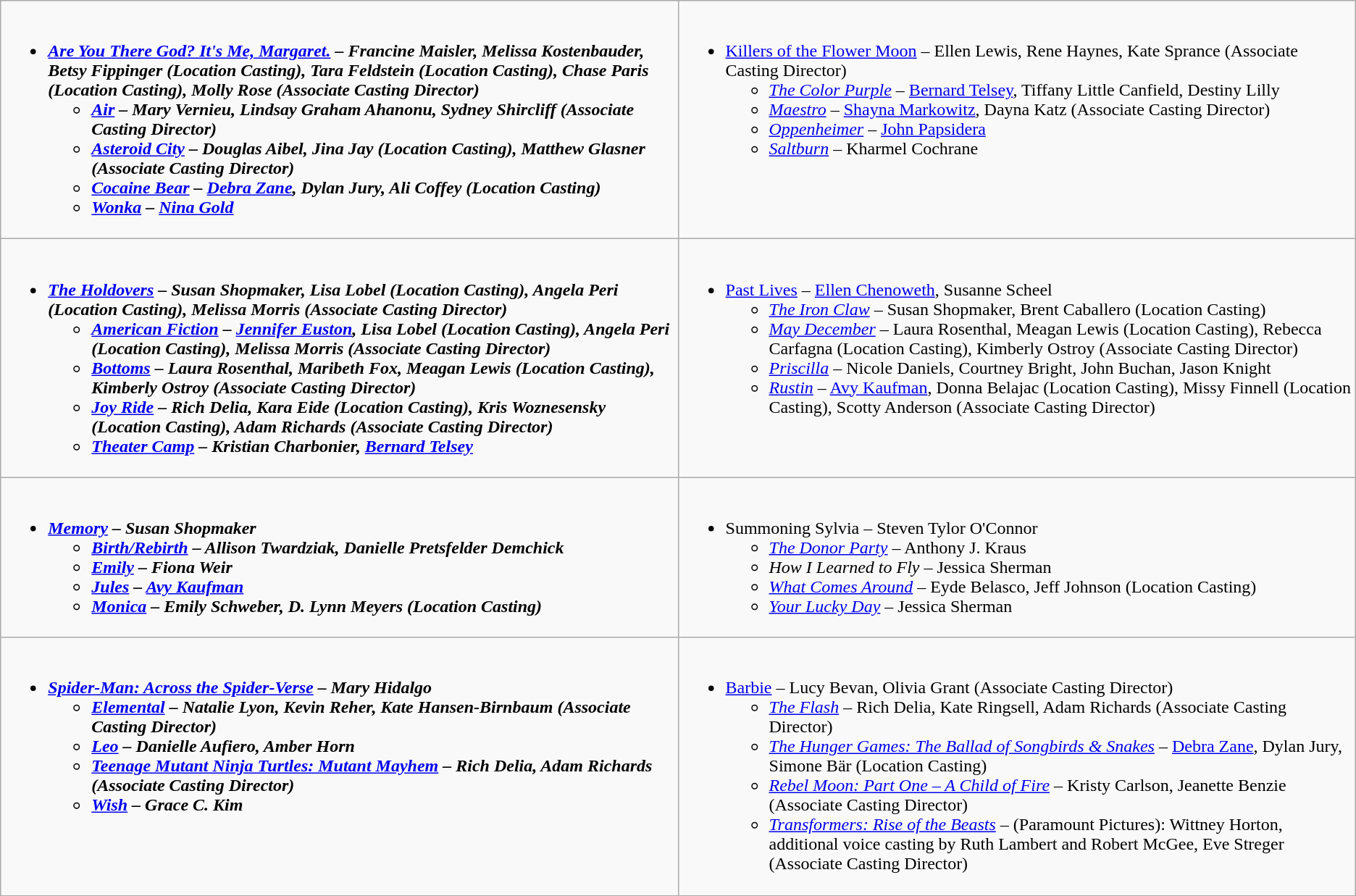<table class=wikitable>
<tr>
<td valign="top" width="50%"><br><ul><li><strong><em><a href='#'>Are You There God? It's Me, Margaret.</a><em> – Francine Maisler, Melissa Kostenbauder, Betsy Fippinger (Location Casting), Tara Feldstein (Location Casting), Chase Paris (Location Casting), Molly Rose (Associate Casting Director)<strong><ul><li></em><a href='#'>Air</a><em> – Mary Vernieu, Lindsay Graham Ahanonu, Sydney Shircliff (Associate Casting Director)</li><li></em><a href='#'>Asteroid City</a><em> – Douglas Aibel, Jina Jay (Location Casting), Matthew Glasner (Associate Casting Director)</li><li></em><a href='#'>Cocaine Bear</a><em> – <a href='#'>Debra Zane</a>, Dylan Jury, Ali Coffey (Location Casting)</li><li></em><a href='#'>Wonka</a><em> – <a href='#'>Nina Gold</a></li></ul></li></ul></td>
<td valign="top" width="50%"><br><ul><li></em></strong><a href='#'>Killers of the Flower Moon</a></em> – Ellen Lewis, Rene Haynes, Kate Sprance (Associate Casting Director)</strong><ul><li><em><a href='#'>The Color Purple</a></em> – <a href='#'>Bernard Telsey</a>, Tiffany Little Canfield, Destiny Lilly</li><li><em><a href='#'>Maestro</a></em> – <a href='#'>Shayna Markowitz</a>, Dayna Katz (Associate Casting Director)</li><li><em><a href='#'>Oppenheimer</a></em> – <a href='#'>John Papsidera</a></li><li><em><a href='#'>Saltburn</a></em> – Kharmel Cochrane</li></ul></li></ul></td>
</tr>
<tr>
<td valign="top" width="50%"><br><ul><li><strong><em><a href='#'>The Holdovers</a><em> – Susan Shopmaker, Lisa Lobel (Location Casting), Angela Peri (Location Casting), Melissa Morris (Associate Casting Director)<strong><ul><li></em><a href='#'>American Fiction</a><em> – <a href='#'>Jennifer Euston</a>, Lisa Lobel (Location Casting), Angela Peri (Location Casting), Melissa Morris (Associate Casting Director)</li><li></em><a href='#'>Bottoms</a><em> – Laura Rosenthal, Maribeth Fox, Meagan Lewis (Location Casting), Kimberly Ostroy (Associate Casting Director)</li><li></em><a href='#'>Joy Ride</a><em> – Rich Delia, Kara Eide (Location Casting), Kris Woznesensky (Location Casting), Adam Richards (Associate Casting Director)</li><li></em><a href='#'>Theater Camp</a><em> – Kristian Charbonier, <a href='#'>Bernard Telsey</a></li></ul></li></ul></td>
<td valign="top" width="50%"><br><ul><li></em></strong><a href='#'>Past Lives</a></em> – <a href='#'>Ellen Chenoweth</a>, Susanne Scheel</strong><ul><li><em><a href='#'>The Iron Claw</a></em> – Susan Shopmaker, Brent Caballero (Location Casting)</li><li><em><a href='#'>May December</a></em> – Laura Rosenthal, Meagan Lewis (Location Casting), Rebecca Carfagna (Location Casting), Kimberly Ostroy (Associate Casting Director)</li><li><em><a href='#'>Priscilla</a></em> – Nicole Daniels, Courtney Bright, John Buchan, Jason Knight</li><li><em><a href='#'>Rustin</a></em> – <a href='#'>Avy Kaufman</a>, Donna Belajac (Location Casting), Missy Finnell (Location Casting), Scotty Anderson (Associate Casting Director)</li></ul></li></ul></td>
</tr>
<tr>
<td valign="top" width="50%"><br><ul><li><strong><em><a href='#'>Memory</a><em> – Susan Shopmaker<strong><ul><li></em><a href='#'>Birth/Rebirth</a><em> – Allison Twardziak, Danielle Pretsfelder Demchick</li><li></em><a href='#'>Emily</a><em> – Fiona Weir</li><li></em><a href='#'>Jules</a><em> – <a href='#'>Avy Kaufman</a></li><li></em><a href='#'>Monica</a><em> – Emily Schweber, D. Lynn Meyers (Location Casting)</li></ul></li></ul></td>
<td valign="top" width="50%"><br><ul><li></em></strong>Summoning Sylvia</em> – Steven Tylor O'Connor</strong><ul><li><em><a href='#'>The Donor Party</a></em> – Anthony J. Kraus</li><li><em>How I Learned to Fly</em> – Jessica Sherman</li><li><em><a href='#'>What Comes Around</a></em> – Eyde Belasco, Jeff Johnson (Location Casting)</li><li><em><a href='#'>Your Lucky Day</a></em> – Jessica Sherman</li></ul></li></ul></td>
</tr>
<tr>
<td valign="top" width="50%"><br><ul><li><strong><em><a href='#'>Spider-Man: Across the Spider-Verse</a><em> – Mary Hidalgo<strong><ul><li></em><a href='#'>Elemental</a><em> – Natalie Lyon, Kevin Reher, Kate Hansen-Birnbaum (Associate Casting Director)</li><li></em><a href='#'>Leo</a><em> – Danielle Aufiero, Amber Horn</li><li></em><a href='#'>Teenage Mutant Ninja Turtles: Mutant Mayhem</a><em> – Rich Delia, Adam Richards (Associate Casting Director)</li><li></em><a href='#'>Wish</a><em> – Grace C. Kim</li></ul></li></ul></td>
<td valign="top" width="50%"><br><ul><li></em></strong><a href='#'>Barbie</a></em> – Lucy Bevan, Olivia Grant (Associate Casting Director)</strong><ul><li><em><a href='#'>The Flash</a></em> – Rich Delia, Kate Ringsell, Adam Richards (Associate Casting Director)</li><li><em><a href='#'>The Hunger Games: The Ballad of Songbirds & Snakes</a></em> – <a href='#'>Debra Zane</a>, Dylan Jury, Simone Bär (Location Casting)</li><li><em><a href='#'>Rebel Moon: Part One – A Child of Fire</a></em> – Kristy Carlson, Jeanette Benzie (Associate Casting Director)</li><li><em><a href='#'>Transformers: Rise of the Beasts</a></em> – (Paramount Pictures): Wittney Horton, additional voice casting by Ruth Lambert and Robert McGee, Eve Streger (Associate Casting Director)</li></ul></li></ul></td>
</tr>
</table>
